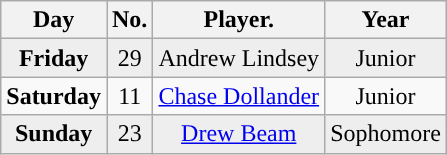<table class="wikitable non-sortable">
<tr>
<th style="text-align:center; ">Day</th>
<th style="text-align:center; ">No.</th>
<th style="text-align:center; ">Player.</th>
<th style="text-align:center; ">Year</th>
</tr>
<tr style="background:#eeeeee;text-align:center;">
<td><strong>Friday</strong></td>
<td>29</td>
<td>Andrew Lindsey</td>
<td>Junior</td>
</tr>
<tr style="text-align:center;">
<td><strong>Saturday</strong></td>
<td>11</td>
<td><a href='#'>Chase Dollander</a></td>
<td>Junior</td>
</tr>
<tr style="background:#eeeeee;text-align:center;">
<td><strong>Sunday</strong></td>
<td>23</td>
<td><a href='#'>Drew Beam</a></td>
<td>Sophomore</td>
</tr>
</table>
